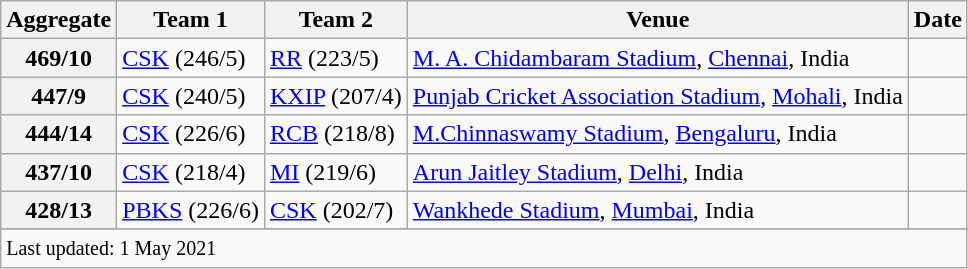<table class="wikitable">
<tr>
<th><strong>Aggregate</strong></th>
<th><strong>Team 1</strong></th>
<th><strong>Team 2</strong></th>
<th><strong>Venue</strong></th>
<th><strong>Date</strong></th>
</tr>
<tr>
<th>469/10</th>
<td><a href='#'>CSK</a> (246/5)</td>
<td><a href='#'>RR</a> (223/5)</td>
<td><a href='#'>M. A. Chidambaram Stadium</a>, <a href='#'>Chennai</a>, India</td>
<td></td>
</tr>
<tr>
<th>447/9</th>
<td><a href='#'>CSK</a> (240/5)</td>
<td><a href='#'>KXIP</a> (207/4)</td>
<td><a href='#'>Punjab Cricket Association Stadium</a>, <a href='#'>Mohali</a>, India</td>
<td></td>
</tr>
<tr>
<th>444/14</th>
<td><a href='#'>CSK</a> (226/6)</td>
<td><a href='#'>RCB</a> (218/8)</td>
<td><a href='#'>M.Chinnaswamy Stadium</a>, <a href='#'>Bengaluru</a>, India</td>
<td></td>
</tr>
<tr>
<th>437/10</th>
<td><a href='#'>CSK</a> (218/4)</td>
<td><a href='#'>MI</a> (219/6)</td>
<td><a href='#'>Arun Jaitley Stadium</a>, <a href='#'>Delhi</a>, India</td>
<td></td>
</tr>
<tr>
<th>428/13</th>
<td><a href='#'>PBKS</a> (226/6)</td>
<td><a href='#'>CSK</a> (202/7)</td>
<td><a href='#'>Wankhede Stadium</a>, <a href='#'>Mumbai</a>, India</td>
<td></td>
</tr>
<tr>
</tr>
<tr class=sortbottom>
<td colspan="5"><small>Last updated: 1 May 2021</small></td>
</tr>
</table>
